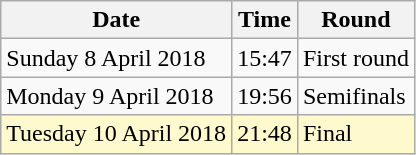<table class="wikitable">
<tr>
<th>Date</th>
<th>Time</th>
<th>Round</th>
</tr>
<tr>
<td>Sunday 8 April 2018</td>
<td>15:47</td>
<td>First round</td>
</tr>
<tr>
<td>Monday 9 April 2018</td>
<td>19:56</td>
<td>Semifinals</td>
</tr>
<tr>
<td style=background:lemonchiffon>Tuesday 10 April 2018</td>
<td style=background:lemonchiffon>21:48</td>
<td style=background:lemonchiffon>Final</td>
</tr>
</table>
